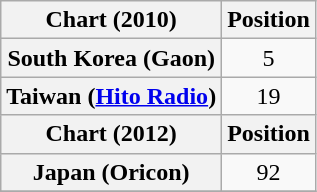<table class="wikitable plainrowheaders" style="text-align:center">
<tr>
<th>Chart (2010)</th>
<th>Position</th>
</tr>
<tr>
<th scope="row">South Korea (Gaon)</th>
<td>5</td>
</tr>
<tr>
<th scope="row">Taiwan (<a href='#'>Hito Radio</a>)</th>
<td>19</td>
</tr>
<tr>
<th>Chart (2012)</th>
<th>Position</th>
</tr>
<tr>
<th scope="row">Japan (Oricon)</th>
<td>92</td>
</tr>
<tr>
</tr>
</table>
